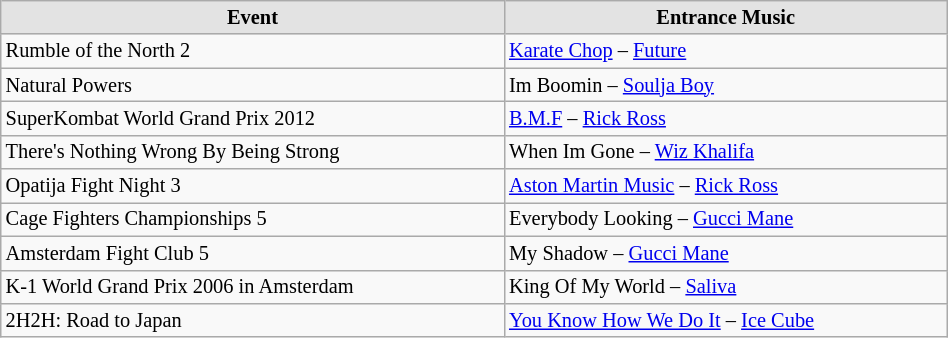<table class="wikitable" style="font-size:85%; text-align:left; width:50%;">
<tr>
<th style="border-style:none none solid solid; background:#e3e3e3;">Event</th>
<th style="border-style:none none solid solid; background:#e3e3e3;">Entrance Music</th>
</tr>
<tr>
<td> Rumble of the North 2</td>
<td><a href='#'>Karate Chop</a> – <a href='#'>Future</a></td>
</tr>
<tr>
<td> Natural Powers</td>
<td>Im Boomin – <a href='#'>Soulja Boy</a></td>
</tr>
<tr>
<td> SuperKombat World Grand Prix 2012</td>
<td><a href='#'>B.M.F</a> – <a href='#'>Rick Ross</a></td>
</tr>
<tr>
<td> There's Nothing Wrong By Being Strong</td>
<td>When Im Gone – <a href='#'>Wiz Khalifa</a></td>
</tr>
<tr>
<td> Opatija Fight Night 3</td>
<td><a href='#'>Aston Martin Music</a> – <a href='#'>Rick Ross</a></td>
</tr>
<tr>
<td> Cage Fighters Championships 5</td>
<td>Everybody Looking – <a href='#'>Gucci Mane</a></td>
</tr>
<tr>
<td> Amsterdam Fight Club 5</td>
<td>My Shadow – <a href='#'>Gucci Mane</a></td>
</tr>
<tr>
<td> K-1 World Grand Prix 2006 in Amsterdam</td>
<td>King Of My World – <a href='#'>Saliva</a></td>
</tr>
<tr>
<td> 2H2H: Road to Japan</td>
<td><a href='#'>You Know How We Do It</a> – <a href='#'>Ice Cube</a></td>
</tr>
</table>
